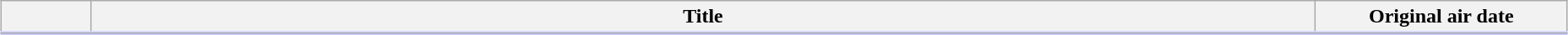<table class="wikitable" style="width:98%; margin:auto; background:#FFF;">
<tr style="border-bottom: 3px solid #CCF;">
<th style="width:4em;"></th>
<th>Title</th>
<th style="width:12em;">Original air date</th>
</tr>
<tr>
</tr>
</table>
